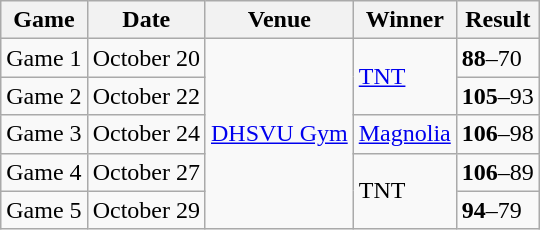<table class="wikitable">
<tr>
<th>Game</th>
<th>Date</th>
<th>Venue</th>
<th>Winner</th>
<th>Result</th>
</tr>
<tr>
<td>Game 1</td>
<td>October 20</td>
<td rowspan=5><a href='#'>DHSVU Gym</a></td>
<td rowspan=2><a href='#'>TNT</a></td>
<td><strong>88</strong>–70</td>
</tr>
<tr>
<td>Game 2</td>
<td>October 22</td>
<td><strong>105</strong>–93</td>
</tr>
<tr>
<td>Game 3</td>
<td>October 24</td>
<td><a href='#'>Magnolia</a></td>
<td><strong>106</strong>–98</td>
</tr>
<tr>
<td>Game 4</td>
<td>October 27</td>
<td rowspan=2>TNT</td>
<td><strong>106</strong>–89</td>
</tr>
<tr>
<td>Game 5</td>
<td>October 29</td>
<td><strong>94</strong>–79</td>
</tr>
</table>
